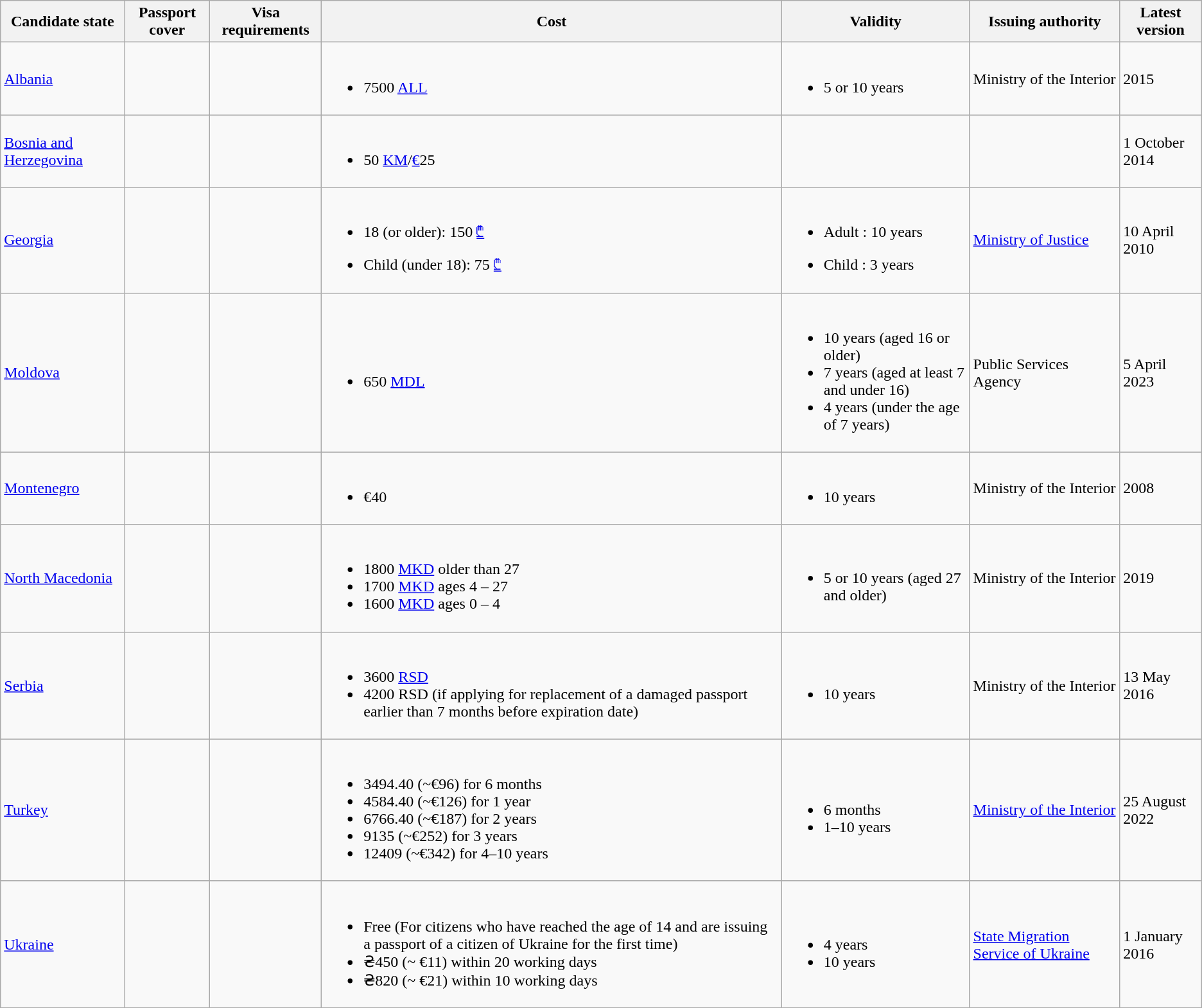<table class="wikitable">
<tr>
<th>Candidate state</th>
<th>Passport cover</th>
<th>Visa requirements</th>
<th>Cost</th>
<th>Validity</th>
<th>Issuing authority</th>
<th>Latest version</th>
</tr>
<tr>
<td> <a href='#'>Albania</a></td>
<td><br></td>
<td><br></td>
<td><br><ul><li>7500 <a href='#'>ALL</a></li></ul></td>
<td><br><ul><li>5 or 10 years</li></ul></td>
<td>Ministry of the Interior</td>
<td>2015</td>
</tr>
<tr>
<td> <a href='#'>Bosnia and Herzegovina</a></td>
<td><br></td>
<td><br></td>
<td><br><ul><li>50 <a href='#'>KM</a>/<a href='#'>€</a>25</li></ul></td>
<td></td>
<td></td>
<td>1 October 2014</td>
</tr>
<tr>
<td> <a href='#'>Georgia</a></td>
<td></td>
<td></td>
<td><br><ul><li>18 (or older): 150 <a href='#'>₾</a></li></ul><ul><li>Child (under 18):  75 <a href='#'>₾</a></li></ul></td>
<td><br><ul><li>Adult : 10 years</li></ul><ul><li>Child : 3 years</li></ul></td>
<td><a href='#'>Ministry of Justice</a></td>
<td>10 April 2010</td>
</tr>
<tr>
<td> <a href='#'>Moldova</a></td>
<td><br></td>
<td><br></td>
<td><br><ul><li>650 <a href='#'>MDL</a></li></ul></td>
<td><br><ul><li>10 years (aged 16 or older)</li><li>7 years (aged at least 7 and under 16)</li><li>4 years (under the age of 7 years)</li></ul></td>
<td>Public Services Agency</td>
<td>5 April 2023</td>
</tr>
<tr>
<td> <a href='#'>Montenegro</a></td>
<td><br></td>
<td><br></td>
<td><br><ul><li>€40</li></ul></td>
<td><br><ul><li>10 years</li></ul></td>
<td>Ministry of the Interior</td>
<td>2008</td>
</tr>
<tr>
<td> <a href='#'>North Macedonia</a></td>
<td><br></td>
<td><br></td>
<td><br><ul><li>1800 <a href='#'>MKD</a> older than 27</li><li>1700 <a href='#'>MKD</a> ages 4 – 27</li><li>1600 <a href='#'>MKD</a> ages 0 – 4</li></ul></td>
<td><br><ul><li>5 or 10 years (aged 27 and older)</li></ul></td>
<td>Ministry of the Interior</td>
<td>2019</td>
</tr>
<tr>
<td> <a href='#'>Serbia</a></td>
<td><br></td>
<td><br></td>
<td><br><ul><li>3600 <a href='#'>RSD</a></li><li>4200 RSD (if applying for replacement of a damaged passport earlier than 7 months before expiration date)</li></ul></td>
<td><br><ul><li>10 years</li></ul></td>
<td>Ministry of the Interior</td>
<td>13 May 2016</td>
</tr>
<tr>
<td> <a href='#'>Turkey</a></td>
<td><br></td>
<td><br></td>
<td><br><ul><li>3494.40 (~€96) for 6 months</li><li>4584.40 (~€126) for 1 year</li><li>6766.40 (~€187) for 2 years</li><li>9135 (~€252) for 3 years</li><li>12409 (~€342) for 4–10 years</li></ul></td>
<td><br><ul><li>6 months</li><li>1–10 years</li></ul></td>
<td><a href='#'>Ministry of the Interior</a></td>
<td>25 August 2022</td>
</tr>
<tr>
<td> <a href='#'>Ukraine</a></td>
<td><br></td>
<td><br></td>
<td><br><ul><li>Free (For citizens who have reached the age of 14 and are issuing a passport of a citizen of Ukraine for the first time)</li><li>₴450 (~ €11) within 20 working days</li><li>₴820 (~ €21) within 10 working days</li></ul></td>
<td><br><ul><li>4 years</li><li>10 years</li></ul></td>
<td><a href='#'>State Migration Service of Ukraine</a></td>
<td>1 January 2016</td>
</tr>
<tr>
</tr>
</table>
